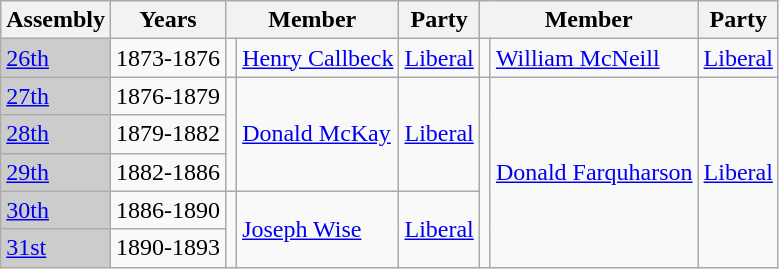<table class="wikitable">
<tr>
<th>Assembly</th>
<th>Years</th>
<th colspan="2">Member</th>
<th>Party</th>
<th colspan="2">Member</th>
<th>Party</th>
</tr>
<tr>
<td bgcolor="CCCCCC"><a href='#'>26th</a></td>
<td>1873-1876</td>
<td></td>
<td><a href='#'>Henry Callbeck</a></td>
<td><a href='#'>Liberal</a></td>
<td></td>
<td><a href='#'>William McNeill</a></td>
<td><a href='#'>Liberal</a></td>
</tr>
<tr>
<td bgcolor="CCCCCC"><a href='#'>27th</a></td>
<td>1876-1879</td>
<td rowspan=3 ></td>
<td rowspan=3><a href='#'>Donald McKay</a></td>
<td rowspan=3><a href='#'>Liberal</a></td>
<td rowspan=5 ></td>
<td rowspan=5><a href='#'>Donald Farquharson</a></td>
<td rowspan=5><a href='#'>Liberal</a></td>
</tr>
<tr>
<td bgcolor="CCCCCC"><a href='#'>28th</a></td>
<td>1879-1882</td>
</tr>
<tr>
<td bgcolor="CCCCCC"><a href='#'>29th</a></td>
<td>1882-1886</td>
</tr>
<tr>
<td bgcolor="CCCCCC"><a href='#'>30th</a></td>
<td>1886-1890</td>
<td rowspan=2 ></td>
<td rowspan=2><a href='#'>Joseph Wise</a></td>
<td rowspan=2><a href='#'>Liberal</a></td>
</tr>
<tr>
<td bgcolor="CCCCCC"><a href='#'>31st</a></td>
<td>1890-1893</td>
</tr>
</table>
